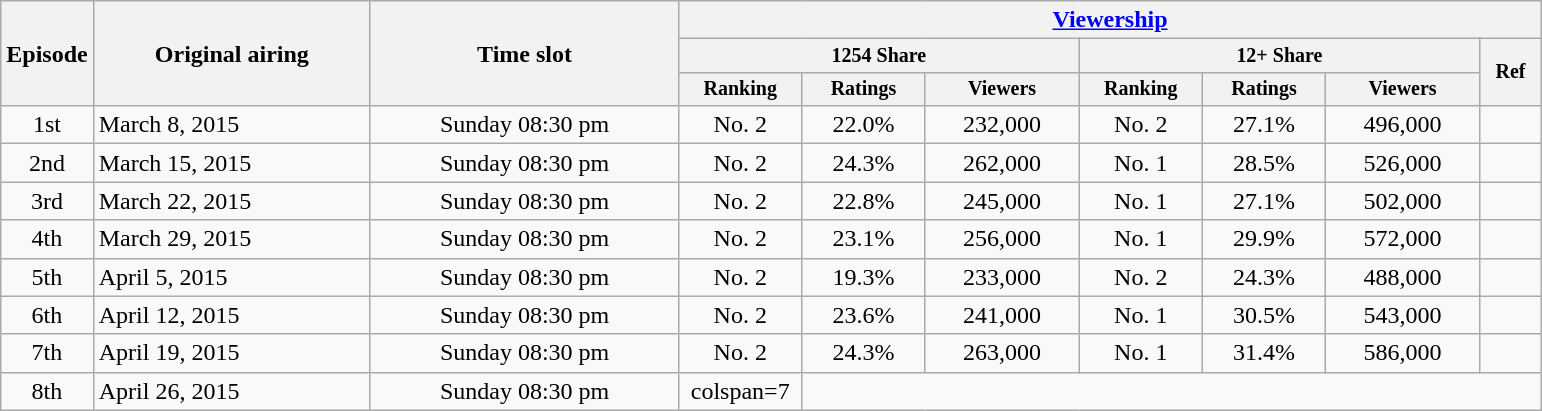<table class="wikitable sortable" style="text-align:center">
<tr>
<th rowspan=3 width=6% class=unsortable>Episode</th>
<th rowspan=3 width=18% class=unsortable>Original airing</th>
<th rowspan=3 width=20% class=unsortable>Time slot <br></th>
<th width=56% colspan=7><a href='#'>Viewership</a></th>
</tr>
<tr style=font-size:smaller>
<th colspan=3 width=26%>1254 Share</th>
<th colspan=3 width=26%>12+ Share</th>
<th rowspan=2 width=4% class=unsortable>Ref</th>
</tr>
<tr style=font-size:smaller>
<th class=unsortable width=8%>Ranking</th>
<th width=8%>Ratings</th>
<th width=10%>Viewers</th>
<th width=8%>Ranking</th>
<th width=8%>Ratings</th>
<th width=10%>Viewers</th>
</tr>
<tr>
<td>1st</td>
<td align=left>March 8, 2015</td>
<td>Sunday 08:30 pm</td>
<td>No. 2</td>
<td>22.0%</td>
<td>232,000</td>
<td>No. 2</td>
<td>27.1%</td>
<td>496,000</td>
<td width=4%></td>
</tr>
<tr>
<td>2nd</td>
<td align=left>March 15, 2015</td>
<td>Sunday 08:30 pm</td>
<td>No. 2</td>
<td>24.3%</td>
<td>262,000</td>
<td>No. 1</td>
<td>28.5%</td>
<td>526,000</td>
<td width=4%></td>
</tr>
<tr>
<td>3rd</td>
<td align=left>March 22, 2015</td>
<td>Sunday 08:30 pm</td>
<td>No. 2</td>
<td>22.8%</td>
<td>245,000</td>
<td>No. 1</td>
<td>27.1%</td>
<td>502,000</td>
<td width=4%></td>
</tr>
<tr>
<td>4th</td>
<td align=left>March 29, 2015</td>
<td>Sunday 08:30 pm</td>
<td>No. 2</td>
<td>23.1%</td>
<td>256,000</td>
<td>No. 1</td>
<td>29.9%</td>
<td>572,000</td>
<td width=4%></td>
</tr>
<tr>
<td>5th</td>
<td align=left>April 5, 2015</td>
<td>Sunday 08:30 pm</td>
<td>No. 2</td>
<td>19.3%</td>
<td>233,000</td>
<td>No. 2</td>
<td>24.3%</td>
<td>488,000</td>
<td width=4%></td>
</tr>
<tr>
<td>6th</td>
<td align=left>April 12, 2015</td>
<td>Sunday 08:30 pm</td>
<td>No. 2</td>
<td>23.6%</td>
<td>241,000</td>
<td>No. 1</td>
<td>30.5%</td>
<td>543,000</td>
<td width=4%></td>
</tr>
<tr>
<td>7th</td>
<td align=left>April 19, 2015</td>
<td>Sunday 08:30 pm</td>
<td>No. 2</td>
<td>24.3%</td>
<td>263,000</td>
<td>No. 1</td>
<td>31.4%</td>
<td>586,000</td>
<td width=4%></td>
</tr>
<tr>
<td>8th</td>
<td align=left>April 26, 2015</td>
<td>Sunday 08:30 pm</td>
<td>colspan=7 </td>
</tr>
</table>
